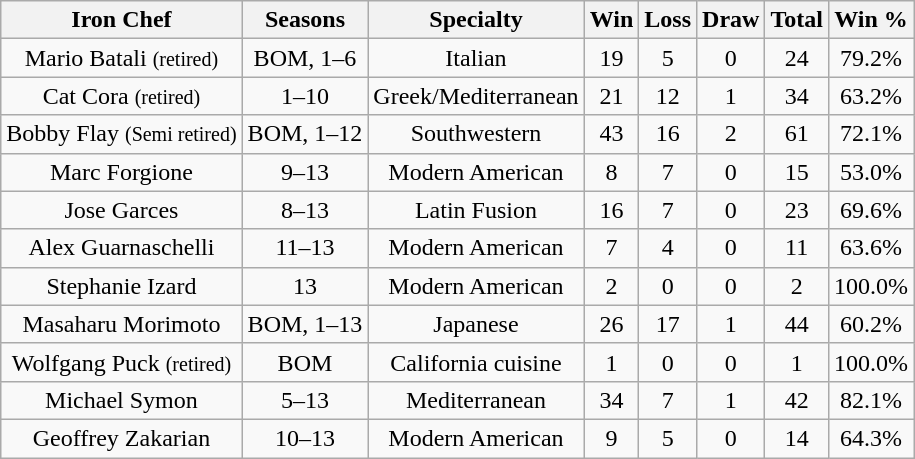<table class="wikitable sortable" align="left" style="margin: auto; text-align: center;">
<tr>
<th>Iron Chef</th>
<th>Seasons</th>
<th>Specialty</th>
<th>Win</th>
<th>Loss</th>
<th>Draw</th>
<th>Total</th>
<th>Win %</th>
</tr>
<tr>
<td style="text-align:center">Mario Batali <small>(retired)</small></td>
<td style="text-align:center">BOM, 1–6</td>
<td style="text-align:center">Italian</td>
<td>19</td>
<td>5</td>
<td>0</td>
<td>24</td>
<td>79.2%</td>
</tr>
<tr>
<td style="text-align:center">Cat Cora <small>(retired)</small></td>
<td style="text-align:center">1–10</td>
<td style="text-align:center">Greek/Mediterranean</td>
<td>21</td>
<td>12</td>
<td>1</td>
<td>34</td>
<td>63.2%</td>
</tr>
<tr>
<td style="text-align:center">Bobby Flay <small>(Semi retired)</small></td>
<td style="text-align:center">BOM, 1–12</td>
<td style="text-align:center">Southwestern</td>
<td>43</td>
<td>16</td>
<td>2</td>
<td>61</td>
<td>72.1%</td>
</tr>
<tr>
<td style="text-align:center">Marc Forgione</td>
<td style="text-align:center">9–13</td>
<td style="text-align:center">Modern American</td>
<td>8</td>
<td>7</td>
<td>0</td>
<td>15</td>
<td>53.0%</td>
</tr>
<tr>
<td style="text-align:center">Jose Garces</td>
<td style="text-align:center">8–13</td>
<td style="text-align:center">Latin Fusion</td>
<td>16</td>
<td>7</td>
<td>0</td>
<td>23</td>
<td>69.6%</td>
</tr>
<tr>
<td style="text-align:center">Alex Guarnaschelli</td>
<td style="text-align:center">11–13</td>
<td style="text-align:center">Modern American  </td>
<td>7</td>
<td>4</td>
<td>0</td>
<td>11</td>
<td>63.6%</td>
</tr>
<tr>
<td style="text-align:center">Stephanie Izard </td>
<td style="text-align:center">13</td>
<td style="text-align:center">Modern American</td>
<td>2</td>
<td>0</td>
<td>0</td>
<td>2</td>
<td>100.0%</td>
</tr>
<tr>
<td style="text-align:center">Masaharu Morimoto</td>
<td style="text-align:center">BOM, 1–13</td>
<td style="text-align:center">Japanese</td>
<td>26</td>
<td>17</td>
<td>1</td>
<td>44</td>
<td>60.2%</td>
</tr>
<tr>
<td style="text-align:center">Wolfgang Puck <small>(retired)</small></td>
<td style="text-align:center">BOM</td>
<td style="text-align:center">California cuisine</td>
<td>1</td>
<td>0</td>
<td>0</td>
<td>1</td>
<td>100.0%</td>
</tr>
<tr>
<td style="text-align:center">Michael Symon</td>
<td style="text-align:center">5–13</td>
<td style="text-align:center">Mediterranean</td>
<td>34</td>
<td>7</td>
<td>1</td>
<td>42</td>
<td>82.1%</td>
</tr>
<tr>
<td style="text-align:center">Geoffrey Zakarian</td>
<td style="text-align:center">10–13</td>
<td style="text-align:center">Modern American</td>
<td>9</td>
<td>5</td>
<td>0</td>
<td>14</td>
<td>64.3%</td>
</tr>
</table>
